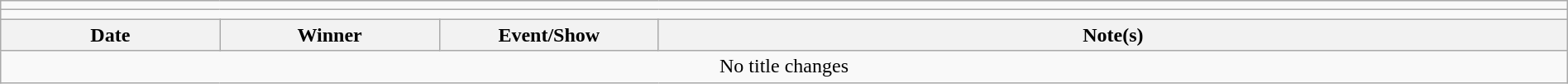<table class="wikitable" style="text-align:center; width:100%;">
<tr>
<td colspan="5"></td>
</tr>
<tr>
<td colspan="5"><strong></strong></td>
</tr>
<tr>
<th width="14%">Date</th>
<th width="14%">Winner</th>
<th width="14%">Event/Show</th>
<th width="58%">Note(s)</th>
</tr>
<tr>
<td colspan="4">No title changes</td>
</tr>
</table>
